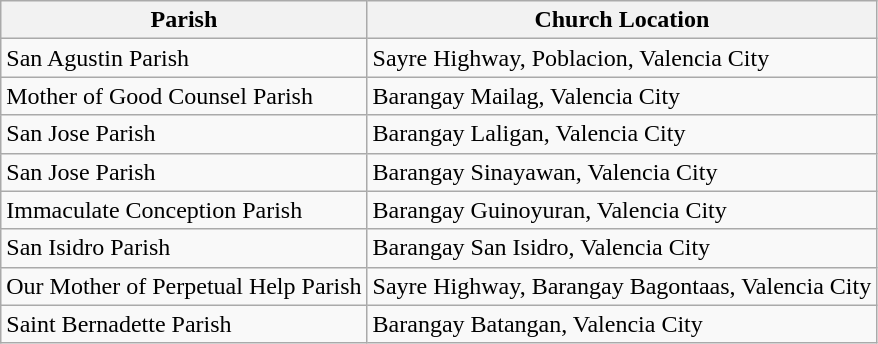<table class="wikitable">
<tr>
<th>Parish</th>
<th>Church Location</th>
</tr>
<tr>
<td>San Agustin Parish</td>
<td>Sayre Highway, Poblacion, Valencia City</td>
</tr>
<tr>
<td>Mother of Good Counsel Parish</td>
<td>Barangay Mailag, Valencia City</td>
</tr>
<tr>
<td>San Jose Parish</td>
<td>Barangay Laligan, Valencia City</td>
</tr>
<tr>
<td>San Jose Parish</td>
<td>Barangay Sinayawan, Valencia City</td>
</tr>
<tr>
<td>Immaculate Conception Parish</td>
<td>Barangay Guinoyuran, Valencia City</td>
</tr>
<tr>
<td>San Isidro Parish</td>
<td>Barangay San Isidro, Valencia City</td>
</tr>
<tr>
<td>Our Mother of Perpetual Help Parish</td>
<td>Sayre Highway, Barangay Bagontaas, Valencia City</td>
</tr>
<tr>
<td>Saint Bernadette Parish</td>
<td>Barangay Batangan, Valencia City</td>
</tr>
</table>
